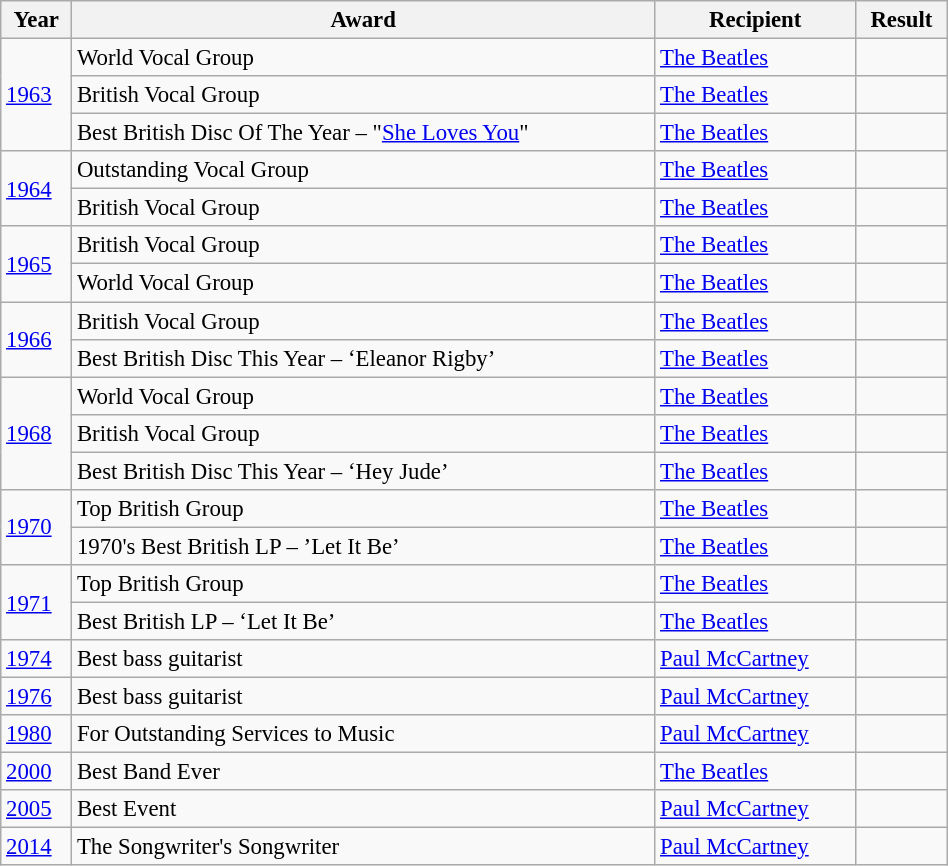<table class="wikitable sortable"  style="font-size:95%; width:50%;">
<tr>
<th>Year</th>
<th>Award</th>
<th>Recipient</th>
<th>Result</th>
</tr>
<tr>
<td rowspan="3"><a href='#'>1963</a></td>
<td>World Vocal Group</td>
<td><a href='#'>The Beatles</a></td>
<td></td>
</tr>
<tr>
<td>British Vocal Group</td>
<td><a href='#'>The Beatles</a></td>
<td></td>
</tr>
<tr>
<td>Best British Disc Of The Year – "<a href='#'>She Loves You</a>"</td>
<td><a href='#'>The Beatles</a></td>
<td></td>
</tr>
<tr>
<td rowspan="2"><a href='#'>1964</a></td>
<td>Outstanding Vocal Group</td>
<td><a href='#'>The Beatles</a></td>
<td></td>
</tr>
<tr>
<td>British Vocal Group</td>
<td><a href='#'>The Beatles</a></td>
<td></td>
</tr>
<tr>
<td rowspan="2"><a href='#'>1965</a></td>
<td>British Vocal Group</td>
<td><a href='#'>The Beatles</a></td>
<td></td>
</tr>
<tr>
<td>World Vocal Group</td>
<td><a href='#'>The Beatles</a></td>
<td></td>
</tr>
<tr>
<td rowspan="2"><a href='#'>1966</a></td>
<td>British Vocal Group</td>
<td><a href='#'>The Beatles</a></td>
<td></td>
</tr>
<tr>
<td>Best British Disc This Year – ‘Eleanor Rigby’</td>
<td><a href='#'>The Beatles</a></td>
<td></td>
</tr>
<tr>
<td rowspan="3"><a href='#'>1968</a></td>
<td>World Vocal Group</td>
<td><a href='#'>The Beatles</a></td>
<td></td>
</tr>
<tr>
<td>British Vocal Group</td>
<td><a href='#'>The Beatles</a></td>
<td></td>
</tr>
<tr>
<td>Best British Disc This Year – ‘Hey Jude’</td>
<td><a href='#'>The Beatles</a></td>
<td></td>
</tr>
<tr>
<td rowspan="2"><a href='#'>1970</a></td>
<td>Top British Group</td>
<td><a href='#'>The Beatles</a></td>
<td></td>
</tr>
<tr>
<td>1970's Best British LP – ’Let It Be’</td>
<td><a href='#'>The Beatles</a></td>
<td></td>
</tr>
<tr>
<td rowspan="2"><a href='#'>1971</a></td>
<td>Top British Group</td>
<td><a href='#'>The Beatles</a></td>
<td></td>
</tr>
<tr>
<td>Best British LP – ‘Let It Be’</td>
<td><a href='#'>The Beatles</a></td>
<td></td>
</tr>
<tr>
<td rowspan="1"><a href='#'>1974</a></td>
<td>Best bass guitarist</td>
<td><a href='#'>Paul McCartney</a></td>
<td></td>
</tr>
<tr>
<td rowspan="1"><a href='#'>1976</a></td>
<td>Best bass guitarist</td>
<td><a href='#'>Paul McCartney</a></td>
<td></td>
</tr>
<tr>
<td rowspan="1"><a href='#'>1980</a></td>
<td>For Outstanding Services to Music</td>
<td><a href='#'>Paul McCartney</a></td>
<td></td>
</tr>
<tr>
<td rowspan="1"><a href='#'>2000</a></td>
<td>Best Band Ever</td>
<td><a href='#'>The Beatles</a></td>
<td></td>
</tr>
<tr>
<td rowspan="1"><a href='#'>2005</a></td>
<td>Best Event</td>
<td><a href='#'>Paul McCartney</a></td>
<td></td>
</tr>
<tr>
<td rowspan="1"><a href='#'>2014</a></td>
<td>The Songwriter's Songwriter</td>
<td><a href='#'>Paul McCartney</a></td>
<td></td>
</tr>
</table>
